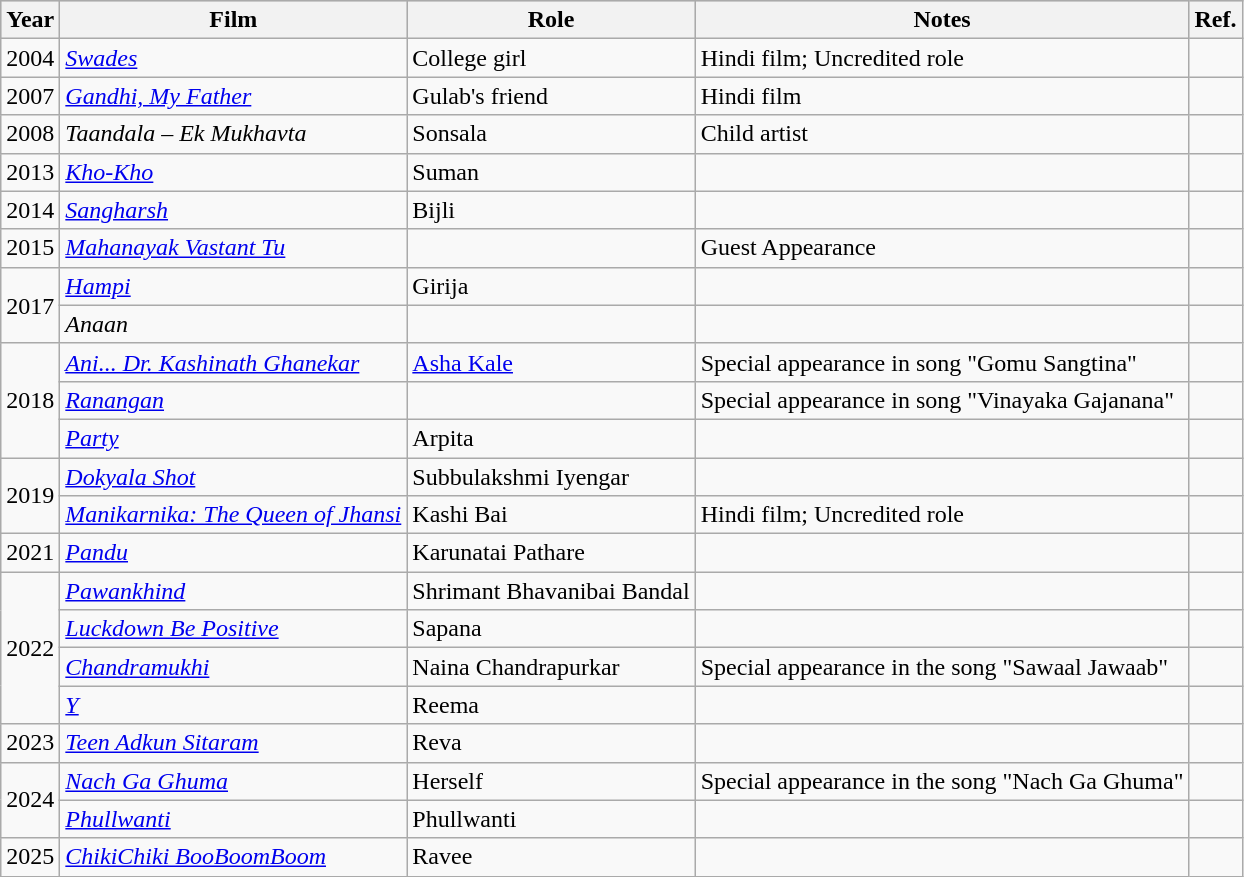<table class="wikitable sortable">
<tr style="background:#ccc; text-align:center;">
<th>Year</th>
<th>Film</th>
<th>Role</th>
<th>Notes</th>
<th>Ref.</th>
</tr>
<tr>
<td>2004</td>
<td><em><a href='#'>Swades</a></em></td>
<td>College girl</td>
<td>Hindi film; Uncredited role</td>
<td></td>
</tr>
<tr>
<td>2007</td>
<td><em><a href='#'>Gandhi, My Father</a></em></td>
<td>Gulab's friend</td>
<td>Hindi film</td>
<td></td>
</tr>
<tr>
<td>2008</td>
<td><em>Taandala – Ek Mukhavta</em></td>
<td>Sonsala</td>
<td>Child artist</td>
<td></td>
</tr>
<tr>
<td>2013</td>
<td><em><a href='#'>Kho-Kho</a></em></td>
<td>Suman</td>
<td></td>
<td></td>
</tr>
<tr>
<td>2014</td>
<td><em><a href='#'>Sangharsh</a></em></td>
<td>Bijli</td>
<td></td>
<td></td>
</tr>
<tr>
<td>2015</td>
<td><em><a href='#'>Mahanayak Vastant Tu</a></em></td>
<td></td>
<td>Guest Appearance</td>
<td></td>
</tr>
<tr>
<td rowspan="2">2017</td>
<td><em><a href='#'>Hampi</a></em></td>
<td>Girija</td>
<td></td>
<td></td>
</tr>
<tr>
<td><em>Anaan</em></td>
<td></td>
<td></td>
<td></td>
</tr>
<tr>
<td rowspan="3">2018</td>
<td><em><a href='#'>Ani... Dr. Kashinath Ghanekar</a></em></td>
<td><a href='#'>Asha Kale</a></td>
<td>Special appearance in song "Gomu Sangtina"</td>
<td></td>
</tr>
<tr>
<td><em><a href='#'>Ranangan</a></em></td>
<td></td>
<td>Special appearance in song "Vinayaka Gajanana"</td>
<td></td>
</tr>
<tr>
<td><em><a href='#'>Party</a></em></td>
<td>Arpita</td>
<td></td>
<td></td>
</tr>
<tr>
<td rowspan="2">2019</td>
<td><em><a href='#'>Dokyala Shot</a></em></td>
<td>Subbulakshmi Iyengar</td>
<td></td>
<td></td>
</tr>
<tr>
<td><em><a href='#'>Manikarnika: The Queen of Jhansi</a></em></td>
<td>Kashi Bai</td>
<td>Hindi film; Uncredited role</td>
<td></td>
</tr>
<tr>
<td>2021</td>
<td><em><a href='#'>Pandu</a></em></td>
<td>Karunatai Pathare</td>
<td></td>
<td></td>
</tr>
<tr>
<td rowspan="4">2022</td>
<td><em><a href='#'>Pawankhind</a></em></td>
<td>Shrimant Bhavanibai Bandal</td>
<td></td>
<td></td>
</tr>
<tr>
<td><em><a href='#'>Luckdown Be Positive</a></em></td>
<td>Sapana</td>
<td></td>
<td></td>
</tr>
<tr>
<td><em><a href='#'>Chandramukhi</a></em></td>
<td>Naina Chandrapurkar</td>
<td>Special appearance in the song "Sawaal Jawaab"</td>
<td></td>
</tr>
<tr>
<td><em><a href='#'>Y</a></em></td>
<td>Reema</td>
<td></td>
<td></td>
</tr>
<tr>
<td>2023</td>
<td><em><a href='#'>Teen Adkun Sitaram</a></em></td>
<td>Reva</td>
<td></td>
<td></td>
</tr>
<tr>
<td rowspan="2">2024</td>
<td><em><a href='#'>Nach Ga Ghuma</a></em></td>
<td>Herself</td>
<td>Special appearance in the song "Nach Ga Ghuma"</td>
<td></td>
</tr>
<tr>
<td><em><a href='#'>Phullwanti</a></em></td>
<td>Phullwanti</td>
<td></td>
<td></td>
</tr>
<tr>
<td>2025</td>
<td><a href='#'><em>ChikiChiki BooBoomBoom</em></a></td>
<td>Ravee</td>
<td></td>
<td></td>
</tr>
</table>
